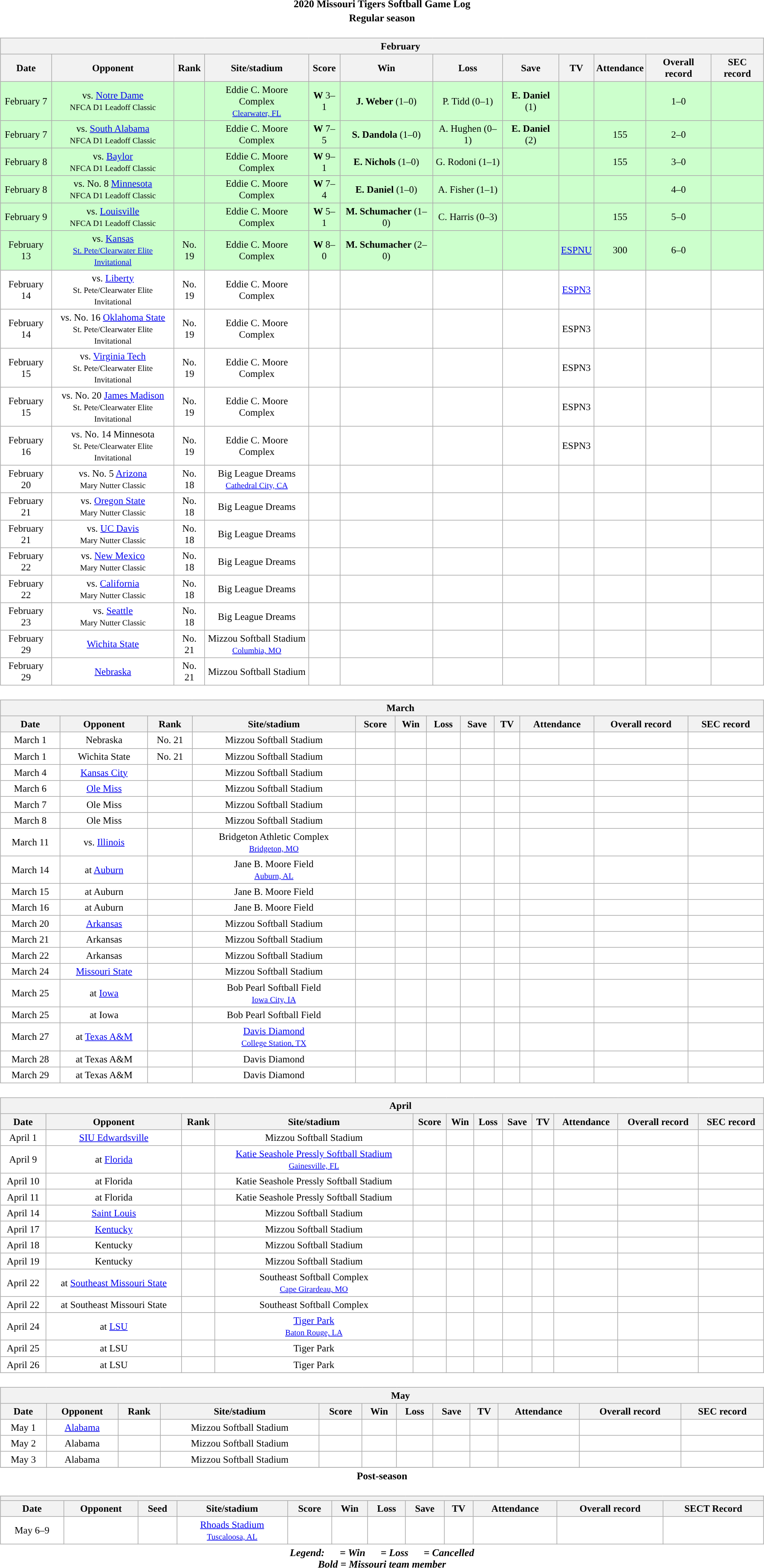<table class="toccolours" width=95% style="clear:both; margin:1.5em auto; text-align:center;">
<tr>
<th colspan=2>2020 Missouri Tigers Softball Game Log</th>
</tr>
<tr>
<th colspan=2>Regular season</th>
</tr>
<tr valign="top">
<td><br><table class="wikitable collapsible" style="margin:auto; width:100%; text-align:center; font-size:95%">
<tr>
<th colspan=12 style="padding-left:4em;">February</th>
</tr>
<tr>
<th>Date</th>
<th>Opponent</th>
<th>Rank</th>
<th>Site/stadium</th>
<th>Score</th>
<th>Win</th>
<th>Loss</th>
<th>Save</th>
<th>TV</th>
<th>Attendance</th>
<th>Overall record</th>
<th>SEC record</th>
</tr>
<tr align="center" bgcolor="#ccffcc">
<td>February 7</td>
<td>vs. <a href='#'>Notre Dame</a><br><small>NFCA D1 Leadoff Classic</small></td>
<td></td>
<td>Eddie C. Moore Complex<br><small><a href='#'>Clearwater, FL</a></small></td>
<td><strong>W</strong> 3–1</td>
<td><strong>J. Weber</strong> (1–0)</td>
<td>P. Tidd (0–1)</td>
<td><strong>E. Daniel</strong> (1)</td>
<td></td>
<td></td>
<td>1–0</td>
<td></td>
</tr>
<tr align="center" bgcolor="#ccffcc">
<td>February 7</td>
<td>vs. <a href='#'>South Alabama</a><br><small>NFCA D1 Leadoff Classic</small></td>
<td></td>
<td>Eddie C. Moore Complex</td>
<td><strong>W</strong> 7–5</td>
<td><strong>S. Dandola</strong> (1–0)</td>
<td>A. Hughen (0–1)</td>
<td><strong>E. Daniel</strong> (2)</td>
<td></td>
<td>155</td>
<td>2–0</td>
<td></td>
</tr>
<tr align="center" bgcolor="#ccffcc">
<td>February 8</td>
<td>vs. <a href='#'>Baylor</a><br><small>NFCA D1 Leadoff Classic</small></td>
<td></td>
<td>Eddie C. Moore Complex</td>
<td><strong>W</strong> 9–1 </td>
<td><strong>E. Nichols</strong> (1–0)</td>
<td>G. Rodoni (1–1)</td>
<td></td>
<td></td>
<td>155</td>
<td>3–0</td>
<td></td>
</tr>
<tr align="center" bgcolor="#ccffcc">
<td>February 8</td>
<td>vs. No. 8 <a href='#'>Minnesota</a><br><small>NFCA D1 Leadoff Classic</small></td>
<td></td>
<td>Eddie C. Moore Complex</td>
<td><strong>W</strong> 7–4</td>
<td><strong>E. Daniel</strong> (1–0)</td>
<td>A. Fisher (1–1)</td>
<td></td>
<td></td>
<td></td>
<td>4–0</td>
<td></td>
</tr>
<tr align="center" bgcolor="#ccffcc">
<td>February 9</td>
<td>vs. <a href='#'>Louisville</a><br><small>NFCA D1 Leadoff Classic</small></td>
<td></td>
<td>Eddie C. Moore Complex</td>
<td><strong>W</strong> 5–1</td>
<td><strong>M. Schumacher</strong> (1–0)</td>
<td>C. Harris (0–3)</td>
<td></td>
<td></td>
<td>155</td>
<td>5–0</td>
<td></td>
</tr>
<tr align="center" bgcolor="#ccffcc">
<td>February 13</td>
<td>vs. <a href='#'>Kansas</a><br><small><a href='#'>St. Pete/Clearwater Elite Invitational</a></small></td>
<td>No. 19</td>
<td>Eddie C. Moore Complex</td>
<td><strong>W</strong> 8–0 </td>
<td><strong>M. Schumacher</strong> (2–0)</td>
<td></td>
<td></td>
<td><a href='#'>ESPNU</a></td>
<td>300</td>
<td>6–0</td>
<td></td>
</tr>
<tr align="center" bgcolor="white">
<td>February 14</td>
<td>vs. <a href='#'>Liberty</a><br><small>St. Pete/Clearwater Elite Invitational</small></td>
<td>No. 19</td>
<td>Eddie C. Moore Complex</td>
<td></td>
<td></td>
<td></td>
<td></td>
<td><a href='#'>ESPN3</a></td>
<td></td>
<td></td>
<td></td>
</tr>
<tr align="center" bgcolor="white">
<td>February 14</td>
<td>vs. No. 16 <a href='#'>Oklahoma State</a><br><small>St. Pete/Clearwater Elite Invitational</small></td>
<td>No. 19</td>
<td>Eddie C. Moore Complex</td>
<td></td>
<td></td>
<td></td>
<td></td>
<td>ESPN3</td>
<td></td>
<td></td>
<td></td>
</tr>
<tr align="center" bgcolor="white">
<td>February 15</td>
<td>vs. <a href='#'>Virginia Tech</a><br><small>St. Pete/Clearwater Elite Invitational</small></td>
<td>No. 19</td>
<td>Eddie C. Moore Complex</td>
<td></td>
<td></td>
<td></td>
<td></td>
<td>ESPN3</td>
<td></td>
<td></td>
<td></td>
</tr>
<tr align="center" bgcolor="white">
<td>February 15</td>
<td>vs. No. 20 <a href='#'>James Madison</a><br><small>St. Pete/Clearwater Elite Invitational</small></td>
<td>No. 19</td>
<td>Eddie C. Moore Complex</td>
<td></td>
<td></td>
<td></td>
<td></td>
<td>ESPN3</td>
<td></td>
<td></td>
<td></td>
</tr>
<tr align="center" bgcolor="white">
<td>February 16</td>
<td>vs. No. 14 Minnesota<br><small>St. Pete/Clearwater Elite Invitational</small></td>
<td>No. 19</td>
<td>Eddie C. Moore Complex</td>
<td></td>
<td></td>
<td></td>
<td></td>
<td>ESPN3</td>
<td></td>
<td></td>
<td></td>
</tr>
<tr align="center" bgcolor="white">
<td>February 20</td>
<td>vs. No. 5 <a href='#'>Arizona</a><br><small>Mary Nutter Classic</small></td>
<td>No. 18</td>
<td>Big League Dreams<br><small><a href='#'>Cathedral City, CA</a></small></td>
<td></td>
<td></td>
<td></td>
<td></td>
<td></td>
<td></td>
<td></td>
<td></td>
</tr>
<tr align="center" bgcolor="white">
<td>February 21</td>
<td>vs. <a href='#'>Oregon State</a><br><small>Mary Nutter Classic</small></td>
<td>No. 18</td>
<td>Big League Dreams</td>
<td></td>
<td></td>
<td></td>
<td></td>
<td></td>
<td></td>
<td></td>
<td></td>
</tr>
<tr align="center" bgcolor="white">
<td>February 21</td>
<td>vs. <a href='#'>UC Davis</a><br><small>Mary Nutter Classic</small></td>
<td>No. 18</td>
<td>Big League Dreams</td>
<td></td>
<td></td>
<td></td>
<td></td>
<td></td>
<td></td>
<td></td>
<td></td>
</tr>
<tr align="center" bgcolor="white">
<td>February 22</td>
<td>vs. <a href='#'>New Mexico</a><br><small>Mary Nutter Classic</small></td>
<td>No. 18</td>
<td>Big League Dreams</td>
<td></td>
<td></td>
<td></td>
<td></td>
<td></td>
<td></td>
<td></td>
<td></td>
</tr>
<tr align="center" bgcolor="white">
<td>February 22</td>
<td>vs. <a href='#'>California</a><br><small>Mary Nutter Classic</small></td>
<td>No. 18</td>
<td>Big League Dreams</td>
<td></td>
<td></td>
<td></td>
<td></td>
<td></td>
<td></td>
<td></td>
<td></td>
</tr>
<tr align="center" bgcolor="white">
<td>February 23</td>
<td>vs. <a href='#'>Seattle</a><br><small>Mary Nutter Classic</small></td>
<td>No. 18</td>
<td>Big League Dreams</td>
<td></td>
<td></td>
<td></td>
<td></td>
<td></td>
<td></td>
<td></td>
<td></td>
</tr>
<tr align="center" bgcolor="white">
<td>February 29</td>
<td><a href='#'>Wichita State</a></td>
<td>No. 21</td>
<td>Mizzou Softball Stadium<br><small><a href='#'>Columbia, MO</a></small></td>
<td></td>
<td></td>
<td></td>
<td></td>
<td></td>
<td></td>
<td></td>
<td></td>
</tr>
<tr align="center" bgcolor="white">
<td>February 29</td>
<td><a href='#'>Nebraska</a></td>
<td>No. 21</td>
<td>Mizzou Softball Stadium</td>
<td></td>
<td></td>
<td></td>
<td></td>
<td></td>
<td></td>
<td></td>
<td></td>
</tr>
</table>
</td>
</tr>
<tr>
<td><br><table class="wikitable collapsible " style="margin:auto; width:100%; text-align:center; font-size:95%">
<tr>
<th colspan=12 style="padding-left:4em;">March</th>
</tr>
<tr>
<th>Date</th>
<th>Opponent</th>
<th>Rank</th>
<th>Site/stadium</th>
<th>Score</th>
<th>Win</th>
<th>Loss</th>
<th>Save</th>
<th>TV</th>
<th>Attendance</th>
<th>Overall record</th>
<th>SEC record</th>
</tr>
<tr align="center" bgcolor="white">
<td>March 1</td>
<td>Nebraska</td>
<td>No. 21</td>
<td>Mizzou Softball Stadium</td>
<td></td>
<td></td>
<td></td>
<td></td>
<td></td>
<td></td>
<td></td>
<td></td>
</tr>
<tr align="center" bgcolor="white">
<td>March 1</td>
<td>Wichita State</td>
<td>No. 21</td>
<td>Mizzou Softball Stadium</td>
<td></td>
<td></td>
<td></td>
<td></td>
<td></td>
<td></td>
<td></td>
<td></td>
</tr>
<tr align="center" bgcolor="white">
<td>March 4</td>
<td><a href='#'>Kansas City</a></td>
<td></td>
<td>Mizzou Softball Stadium</td>
<td></td>
<td></td>
<td></td>
<td></td>
<td></td>
<td></td>
<td></td>
<td></td>
</tr>
<tr align="center" bgcolor="white">
<td>March 6</td>
<td><a href='#'>Ole Miss</a></td>
<td></td>
<td>Mizzou Softball Stadium</td>
<td></td>
<td></td>
<td></td>
<td></td>
<td></td>
<td></td>
<td></td>
<td></td>
</tr>
<tr align="center" bgcolor="white">
<td>March 7</td>
<td>Ole Miss</td>
<td></td>
<td>Mizzou Softball Stadium</td>
<td></td>
<td></td>
<td></td>
<td></td>
<td></td>
<td></td>
<td></td>
<td></td>
</tr>
<tr align="center" bgcolor="white">
<td>March 8</td>
<td>Ole Miss</td>
<td></td>
<td>Mizzou Softball Stadium</td>
<td></td>
<td></td>
<td></td>
<td></td>
<td></td>
<td></td>
<td></td>
<td></td>
</tr>
<tr align="center" bgcolor="white">
<td>March 11</td>
<td>vs. <a href='#'>Illinois</a></td>
<td></td>
<td>Bridgeton Athletic Complex<br><small><a href='#'>Bridgeton, MO</a></small></td>
<td></td>
<td></td>
<td></td>
<td></td>
<td></td>
<td></td>
<td></td>
<td></td>
</tr>
<tr align="center" bgcolor="white">
<td>March 14</td>
<td>at <a href='#'>Auburn</a></td>
<td></td>
<td>Jane B. Moore Field<br><small><a href='#'>Auburn, AL</a></small></td>
<td></td>
<td></td>
<td></td>
<td></td>
<td></td>
<td></td>
<td></td>
<td></td>
</tr>
<tr align="center" bgcolor="white">
<td>March 15</td>
<td>at Auburn</td>
<td></td>
<td>Jane B. Moore Field</td>
<td></td>
<td></td>
<td></td>
<td></td>
<td></td>
<td></td>
<td></td>
<td></td>
</tr>
<tr align="center" bgcolor="white">
<td>March 16</td>
<td>at Auburn</td>
<td></td>
<td>Jane B. Moore Field</td>
<td></td>
<td></td>
<td></td>
<td></td>
<td></td>
<td></td>
<td></td>
<td></td>
</tr>
<tr align="center" bgcolor="white">
<td>March 20</td>
<td><a href='#'>Arkansas</a></td>
<td></td>
<td>Mizzou Softball Stadium</td>
<td></td>
<td></td>
<td></td>
<td></td>
<td></td>
<td></td>
<td></td>
<td></td>
</tr>
<tr align="center" bgcolor="white">
<td>March 21</td>
<td>Arkansas</td>
<td></td>
<td>Mizzou Softball Stadium</td>
<td></td>
<td></td>
<td></td>
<td></td>
<td></td>
<td></td>
<td></td>
<td></td>
</tr>
<tr align="center" bgcolor="white">
<td>March 22</td>
<td>Arkansas</td>
<td></td>
<td>Mizzou Softball Stadium</td>
<td></td>
<td></td>
<td></td>
<td></td>
<td></td>
<td></td>
<td></td>
<td></td>
</tr>
<tr align="center" bgcolor="white">
<td>March 24</td>
<td><a href='#'>Missouri State</a></td>
<td></td>
<td>Mizzou Softball Stadium</td>
<td></td>
<td></td>
<td></td>
<td></td>
<td></td>
<td></td>
<td></td>
<td></td>
</tr>
<tr align="center" bgcolor="white">
<td>March 25</td>
<td>at <a href='#'>Iowa</a></td>
<td></td>
<td>Bob Pearl Softball Field<br><small><a href='#'>Iowa City, IA</a></small></td>
<td></td>
<td></td>
<td></td>
<td></td>
<td></td>
<td></td>
<td></td>
<td></td>
</tr>
<tr align="center" bgcolor="white">
<td>March 25</td>
<td>at Iowa</td>
<td></td>
<td>Bob Pearl Softball Field</td>
<td></td>
<td></td>
<td></td>
<td></td>
<td></td>
<td></td>
<td></td>
<td></td>
</tr>
<tr align="center" bgcolor="white">
<td>March 27</td>
<td>at <a href='#'>Texas A&M</a></td>
<td></td>
<td><a href='#'>Davis Diamond</a><br><small><a href='#'>College Station, TX</a></small></td>
<td></td>
<td></td>
<td></td>
<td></td>
<td></td>
<td></td>
<td></td>
<td></td>
</tr>
<tr align="center" bgcolor="white">
<td>March 28</td>
<td>at Texas A&M</td>
<td></td>
<td>Davis Diamond</td>
<td></td>
<td></td>
<td></td>
<td></td>
<td></td>
<td></td>
<td></td>
<td></td>
</tr>
<tr align="center" bgcolor="white">
<td>March 29</td>
<td>at Texas A&M</td>
<td></td>
<td>Davis Diamond</td>
<td></td>
<td></td>
<td></td>
<td></td>
<td></td>
<td></td>
<td></td>
<td></td>
</tr>
</table>
</td>
</tr>
<tr>
<td><br><table class="wikitable collapsible" style="margin:auto; width:100%; text-align:center; font-size:95%">
<tr>
<th colspan=12 style="padding-left:4em;">April</th>
</tr>
<tr>
<th>Date</th>
<th>Opponent</th>
<th>Rank</th>
<th>Site/stadium</th>
<th>Score</th>
<th>Win</th>
<th>Loss</th>
<th>Save</th>
<th>TV</th>
<th>Attendance</th>
<th>Overall record</th>
<th>SEC record</th>
</tr>
<tr align="center" bgcolor="white">
<td>April 1</td>
<td><a href='#'>SIU Edwardsville</a></td>
<td></td>
<td>Mizzou Softball Stadium</td>
<td></td>
<td></td>
<td></td>
<td></td>
<td></td>
<td></td>
<td></td>
<td></td>
</tr>
<tr align="center" bgcolor="white">
<td>April 9</td>
<td>at <a href='#'>Florida</a></td>
<td></td>
<td><a href='#'>Katie Seashole Pressly Softball Stadium</a><br><small><a href='#'>Gainesville, FL</a></small></td>
<td></td>
<td></td>
<td></td>
<td></td>
<td></td>
<td></td>
<td></td>
<td></td>
</tr>
<tr align="center" bgcolor="white">
<td>April 10</td>
<td>at Florida</td>
<td></td>
<td>Katie Seashole Pressly Softball Stadium</td>
<td></td>
<td></td>
<td></td>
<td></td>
<td></td>
<td></td>
<td></td>
<td></td>
</tr>
<tr align="center" bgcolor="white">
<td>April 11</td>
<td>at Florida</td>
<td></td>
<td>Katie Seashole Pressly Softball Stadium</td>
<td></td>
<td></td>
<td></td>
<td></td>
<td></td>
<td></td>
<td></td>
<td></td>
</tr>
<tr align="center" bgcolor="white">
<td>April 14</td>
<td><a href='#'>Saint Louis</a></td>
<td></td>
<td>Mizzou Softball Stadium</td>
<td></td>
<td></td>
<td></td>
<td></td>
<td></td>
<td></td>
<td></td>
<td></td>
</tr>
<tr align="center" bgcolor="white">
<td>April 17</td>
<td><a href='#'>Kentucky</a></td>
<td></td>
<td>Mizzou Softball Stadium</td>
<td></td>
<td></td>
<td></td>
<td></td>
<td></td>
<td></td>
<td></td>
<td></td>
</tr>
<tr align="center" bgcolor="white">
<td>April 18</td>
<td>Kentucky</td>
<td></td>
<td>Mizzou Softball Stadium</td>
<td></td>
<td></td>
<td></td>
<td></td>
<td></td>
<td></td>
<td></td>
<td></td>
</tr>
<tr align="center" bgcolor="white">
<td>April 19</td>
<td>Kentucky</td>
<td></td>
<td>Mizzou Softball Stadium</td>
<td></td>
<td></td>
<td></td>
<td></td>
<td></td>
<td></td>
<td></td>
<td></td>
</tr>
<tr align="center" bgcolor="white">
<td>April 22</td>
<td>at <a href='#'>Southeast Missouri State</a></td>
<td></td>
<td>Southeast Softball Complex<br><small><a href='#'>Cape Girardeau, MO</a></small></td>
<td></td>
<td></td>
<td></td>
<td></td>
<td></td>
<td></td>
<td></td>
<td></td>
</tr>
<tr align="center" bgcolor="white">
<td>April 22</td>
<td>at Southeast Missouri State</td>
<td></td>
<td>Southeast Softball Complex</td>
<td></td>
<td></td>
<td></td>
<td></td>
<td></td>
<td></td>
<td></td>
<td></td>
</tr>
<tr align="center" bgcolor="white">
<td>April 24</td>
<td>at <a href='#'>LSU</a></td>
<td></td>
<td><a href='#'>Tiger Park</a><br><small><a href='#'>Baton Rouge, LA</a></small></td>
<td></td>
<td></td>
<td></td>
<td></td>
<td></td>
<td></td>
<td></td>
<td></td>
</tr>
<tr align="center" bgcolor="white">
<td>April 25</td>
<td>at LSU</td>
<td></td>
<td>Tiger Park</td>
<td></td>
<td></td>
<td></td>
<td></td>
<td></td>
<td></td>
<td></td>
<td></td>
</tr>
<tr align="center" bgcolor="white">
<td>April 26</td>
<td>at LSU</td>
<td></td>
<td>Tiger Park</td>
<td></td>
<td></td>
<td></td>
<td></td>
<td></td>
<td></td>
<td></td>
<td></td>
</tr>
</table>
</td>
</tr>
<tr>
<td><br><table class="wikitable collapsible" style="margin:auto; width:100%; text-align:center; font-size:95%">
<tr>
<th colspan=13 style="padding-left:4em;">May</th>
</tr>
<tr>
<th>Date</th>
<th>Opponent</th>
<th>Rank</th>
<th>Site/stadium</th>
<th>Score</th>
<th>Win</th>
<th>Loss</th>
<th>Save</th>
<th>TV</th>
<th>Attendance</th>
<th>Overall record</th>
<th>SEC record</th>
</tr>
<tr align="center" bgcolor="white">
<td>May 1</td>
<td><a href='#'>Alabama</a></td>
<td></td>
<td>Mizzou Softball Stadium</td>
<td></td>
<td></td>
<td></td>
<td></td>
<td></td>
<td></td>
<td></td>
<td></td>
</tr>
<tr align="center" bgcolor="white">
<td>May 2</td>
<td>Alabama</td>
<td></td>
<td>Mizzou Softball Stadium</td>
<td></td>
<td></td>
<td></td>
<td></td>
<td></td>
<td></td>
<td></td>
<td></td>
</tr>
<tr align="center" bgcolor="white">
<td>May 3</td>
<td>Alabama</td>
<td></td>
<td>Mizzou Softball Stadium</td>
<td></td>
<td></td>
<td></td>
<td></td>
<td></td>
<td></td>
<td></td>
<td></td>
</tr>
<tr align="center" bgcolor="white">
</tr>
</table>
</td>
</tr>
<tr>
<th colspan=2>Post-season</th>
</tr>
<tr>
<td><br><table class="wikitable collapsible" style="margin:auto; width:100%; text-align:center; font-size:95%">
<tr>
<th colspan=12 style="padding-left:4em;"></th>
</tr>
<tr>
<th>Date</th>
<th>Opponent</th>
<th>Seed</th>
<th>Site/stadium</th>
<th>Score</th>
<th>Win</th>
<th>Loss</th>
<th>Save</th>
<th>TV</th>
<th>Attendance</th>
<th>Overall record</th>
<th>SECT Record</th>
</tr>
<tr align="center" bgcolor="white">
<td>May 6–9</td>
<td></td>
<td></td>
<td><a href='#'>Rhoads Stadium</a><br><small><a href='#'>Tuscaloosa, AL</a></small></td>
<td></td>
<td></td>
<td></td>
<td></td>
<td></td>
<td></td>
<td></td>
<td></td>
</tr>
</table>
</td>
</tr>
<tr>
<th colspan=9><em>Legend:       = Win       = Loss       = Cancelled<br>Bold = Missouri team member</em></th>
</tr>
</table>
